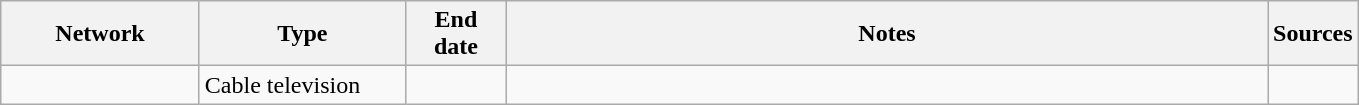<table class="wikitable">
<tr>
<th style="text-align:center; width:125px">Network</th>
<th style="text-align:center; width:130px">Type</th>
<th style="text-align:center; width:60px">End date</th>
<th style="text-align:center; width:500px">Notes</th>
<th style="text-align:center; width:30px">Sources</th>
</tr>
<tr>
<td><a href='#'></a></td>
<td>Cable television</td>
<td></td>
<td></td>
<td></td>
</tr>
</table>
